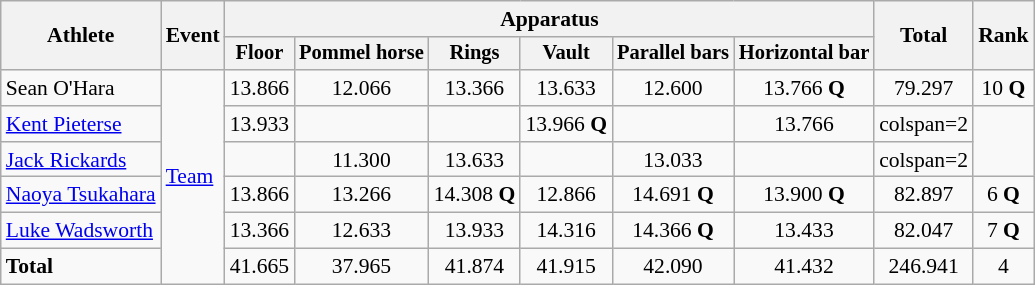<table class="wikitable" style="font-size:90%">
<tr>
<th rowspan=2>Athlete</th>
<th rowspan=2>Event</th>
<th colspan=6>Apparatus</th>
<th rowspan=2>Total</th>
<th rowspan=2>Rank</th>
</tr>
<tr style="font-size:95%">
<th>Floor</th>
<th>Pommel horse</th>
<th>Rings</th>
<th>Vault</th>
<th>Parallel bars</th>
<th>Horizontal bar</th>
</tr>
<tr align=center>
<td align=left>Sean O'Hara</td>
<td align=left rowspan=6><a href='#'>Team</a></td>
<td>13.866</td>
<td>12.066</td>
<td>13.366</td>
<td>13.633</td>
<td>12.600</td>
<td>13.766 <strong>Q</strong></td>
<td>79.297</td>
<td>10 <strong>Q</strong></td>
</tr>
<tr align=center>
<td align=left><a href='#'>Kent Pieterse</a></td>
<td>13.933</td>
<td></td>
<td></td>
<td>13.966 <strong>Q</strong></td>
<td></td>
<td>13.766</td>
<td>colspan=2 </td>
</tr>
<tr align=center>
<td align=left><a href='#'>Jack Rickards</a></td>
<td></td>
<td>11.300</td>
<td>13.633</td>
<td></td>
<td>13.033</td>
<td></td>
<td>colspan=2 </td>
</tr>
<tr align=center>
<td align=left><a href='#'>Naoya Tsukahara</a></td>
<td>13.866</td>
<td>13.266</td>
<td>14.308 <strong>Q</strong></td>
<td>12.866</td>
<td>14.691 <strong>Q</strong></td>
<td>13.900 <strong>Q</strong></td>
<td>82.897</td>
<td>6 <strong>Q</strong></td>
</tr>
<tr align=center>
<td align=left><a href='#'>Luke Wadsworth</a></td>
<td>13.366</td>
<td>12.633</td>
<td>13.933</td>
<td>14.316</td>
<td>14.366 <strong>Q</strong></td>
<td>13.433</td>
<td>82.047</td>
<td>7 <strong>Q</strong></td>
</tr>
<tr align=center>
<td align=left><strong>Total</strong></td>
<td>41.665</td>
<td>37.965</td>
<td>41.874</td>
<td>41.915</td>
<td>42.090</td>
<td>41.432</td>
<td>246.941</td>
<td>4</td>
</tr>
</table>
